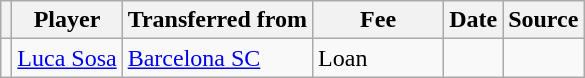<table class="wikitable plainrowheaders sortable">
<tr>
<th></th>
<th scope="col">Player</th>
<th>Transferred from</th>
<th style="width: 80px;">Fee</th>
<th scope="col">Date</th>
<th scope="col">Source</th>
</tr>
<tr>
<td align="center"></td>
<td> <a href='#'>Luca Sosa</a></td>
<td> <a href='#'>Barcelona SC</a></td>
<td>Loan</td>
<td></td>
<td></td>
</tr>
</table>
